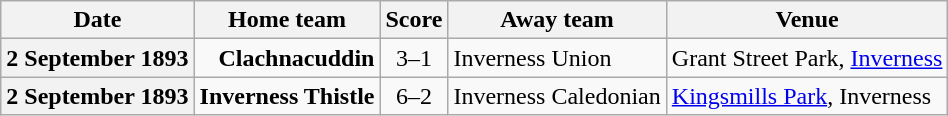<table class="wikitable football-result-list" style="max-width: 80em; text-align: center">
<tr>
<th scope="col">Date</th>
<th scope="col">Home team</th>
<th scope="col">Score</th>
<th scope="col">Away team</th>
<th scope="col">Venue</th>
</tr>
<tr>
<th scope="row">2 September 1893</th>
<td align=right><strong>Clachnacuddin</strong></td>
<td>3–1</td>
<td align=left>Inverness Union</td>
<td align=left>Grant Street Park, <a href='#'>Inverness</a></td>
</tr>
<tr>
<th scope="row">2 September 1893</th>
<td align=right><strong>Inverness Thistle</strong></td>
<td>6–2</td>
<td align=left>Inverness Caledonian</td>
<td align=left><a href='#'>Kingsmills Park</a>, Inverness</td>
</tr>
</table>
